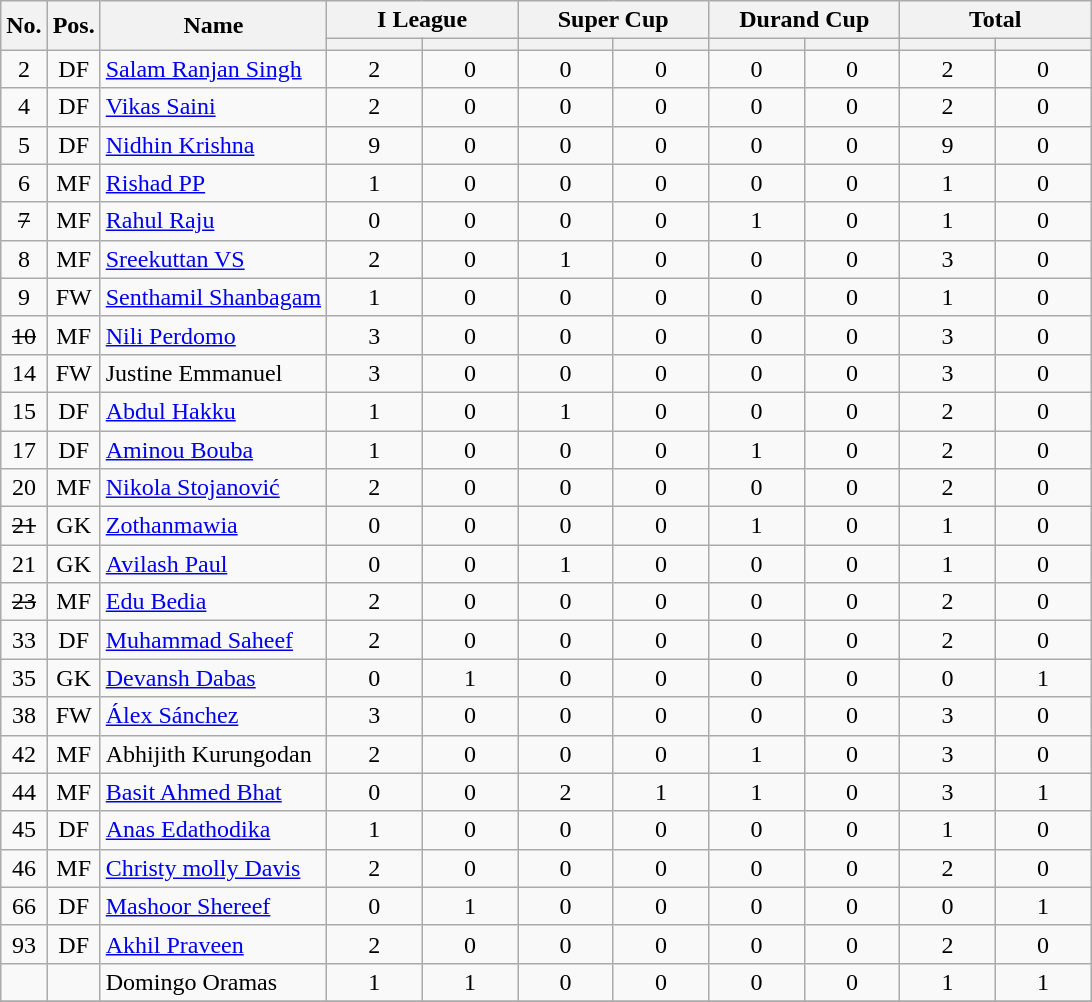<table class="wikitable sortable" style="text-align: center;">
<tr>
<th rowspan="2">No.</th>
<th rowspan="2">Pos.</th>
<th rowspan="2">Name</th>
<th colspan="2" width=120>I League</th>
<th colspan="2" width=120>Super Cup</th>
<th colspan="2" width=120>Durand Cup</th>
<th colspan="2" width=120>Total</th>
</tr>
<tr>
<th></th>
<th></th>
<th></th>
<th></th>
<th></th>
<th></th>
<th></th>
<th></th>
</tr>
<tr>
<td>2</td>
<td>DF</td>
<td align="left"> <a href='#'>Salam Ranjan Singh</a></td>
<td>2</td>
<td>0</td>
<td>0</td>
<td>0</td>
<td>0</td>
<td>0</td>
<td>2</td>
<td>0</td>
</tr>
<tr>
<td>4</td>
<td>DF</td>
<td align="left"> <a href='#'>Vikas Saini</a></td>
<td>2</td>
<td>0</td>
<td>0</td>
<td>0</td>
<td>0</td>
<td>0</td>
<td>2</td>
<td>0</td>
</tr>
<tr>
<td>5</td>
<td>DF</td>
<td align="left"> <a href='#'>Nidhin Krishna</a></td>
<td>9</td>
<td>0</td>
<td>0</td>
<td>0</td>
<td>0</td>
<td>0</td>
<td>9</td>
<td>0</td>
</tr>
<tr>
<td>6</td>
<td>MF</td>
<td align="left"> <a href='#'>Rishad PP</a></td>
<td>1</td>
<td>0</td>
<td>0</td>
<td>0</td>
<td>0</td>
<td>0</td>
<td>1</td>
<td>0</td>
</tr>
<tr>
<td><s>7</s></td>
<td>MF</td>
<td align="left"> <a href='#'>Rahul Raju</a></td>
<td>0</td>
<td>0</td>
<td>0</td>
<td>0</td>
<td>1</td>
<td>0</td>
<td>1</td>
<td>0</td>
</tr>
<tr>
<td>8</td>
<td>MF</td>
<td align="left"> <a href='#'>Sreekuttan VS</a></td>
<td>2</td>
<td>0</td>
<td>1</td>
<td>0</td>
<td>0</td>
<td>0</td>
<td>3</td>
<td>0</td>
</tr>
<tr>
<td>9</td>
<td>FW</td>
<td align="left"> <a href='#'>Senthamil Shanbagam</a></td>
<td>1</td>
<td>0</td>
<td>0</td>
<td>0</td>
<td>0</td>
<td>0</td>
<td>1</td>
<td>0</td>
</tr>
<tr>
<td><s>10</s></td>
<td>MF</td>
<td align="left"> <a href='#'>Nili Perdomo</a></td>
<td>3</td>
<td>0</td>
<td>0</td>
<td>0</td>
<td>0</td>
<td>0</td>
<td>3</td>
<td>0</td>
</tr>
<tr>
<td>14</td>
<td>FW</td>
<td align="left"> Justine Emmanuel</td>
<td>3</td>
<td>0</td>
<td>0</td>
<td>0</td>
<td>0</td>
<td>0</td>
<td>3</td>
<td>0</td>
</tr>
<tr>
<td>15</td>
<td>DF</td>
<td align="left"> <a href='#'>Abdul Hakku</a></td>
<td>1</td>
<td>0</td>
<td>1</td>
<td>0</td>
<td>0</td>
<td>0</td>
<td>2</td>
<td>0</td>
</tr>
<tr>
<td>17</td>
<td>DF</td>
<td align="left"> <a href='#'>Aminou Bouba</a></td>
<td>1</td>
<td>0</td>
<td>0</td>
<td>0</td>
<td>1</td>
<td>0</td>
<td>2</td>
<td>0</td>
</tr>
<tr>
<td>20</td>
<td>MF</td>
<td align="left"> <a href='#'>Nikola Stojanović</a></td>
<td>2</td>
<td>0</td>
<td>0</td>
<td>0</td>
<td>0</td>
<td>0</td>
<td>2</td>
<td>0</td>
</tr>
<tr>
<td><s>21</s></td>
<td>GK</td>
<td align="left"> <a href='#'>Zothanmawia</a></td>
<td>0</td>
<td>0</td>
<td>0</td>
<td>0</td>
<td>1</td>
<td>0</td>
<td>1</td>
<td>0</td>
</tr>
<tr>
<td>21</td>
<td>GK</td>
<td align="left"> <a href='#'>Avilash Paul</a></td>
<td>0</td>
<td>0</td>
<td>1</td>
<td>0</td>
<td>0</td>
<td>0</td>
<td>1</td>
<td>0</td>
</tr>
<tr>
<td><s>23</s></td>
<td>MF</td>
<td align="left"> <a href='#'>Edu Bedia</a></td>
<td>2</td>
<td>0</td>
<td>0</td>
<td>0</td>
<td>0</td>
<td>0</td>
<td>2</td>
<td>0</td>
</tr>
<tr>
<td>33</td>
<td>DF</td>
<td align="left"> <a href='#'>Muhammad Saheef</a></td>
<td>2</td>
<td>0</td>
<td>0</td>
<td>0</td>
<td>0</td>
<td>0</td>
<td>2</td>
<td>0</td>
</tr>
<tr>
<td>35</td>
<td>GK</td>
<td align="left"> <a href='#'>Devansh Dabas</a></td>
<td>0</td>
<td>1</td>
<td>0</td>
<td>0</td>
<td>0</td>
<td>0</td>
<td>0</td>
<td>1</td>
</tr>
<tr>
<td>38</td>
<td>FW</td>
<td align="left"> <a href='#'>Álex Sánchez</a></td>
<td>3</td>
<td>0</td>
<td>0</td>
<td>0</td>
<td>0</td>
<td>0</td>
<td>3</td>
<td>0</td>
</tr>
<tr>
<td>42</td>
<td>MF</td>
<td align="left"> Abhijith Kurungodan</td>
<td>2</td>
<td>0</td>
<td>0</td>
<td>0</td>
<td>1</td>
<td>0</td>
<td>3</td>
<td>0</td>
</tr>
<tr>
<td>44</td>
<td>MF</td>
<td align="left"> <a href='#'>Basit Ahmed Bhat</a></td>
<td>0</td>
<td>0</td>
<td>2</td>
<td>1</td>
<td>1</td>
<td>0</td>
<td>3</td>
<td>1</td>
</tr>
<tr>
<td>45</td>
<td>DF</td>
<td align="left"> <a href='#'>Anas Edathodika</a></td>
<td>1</td>
<td>0</td>
<td>0</td>
<td>0</td>
<td>0</td>
<td>0</td>
<td>1</td>
<td>0</td>
</tr>
<tr>
<td>46</td>
<td>MF</td>
<td align="left"> <a href='#'>Christy molly Davis</a></td>
<td>2</td>
<td>0</td>
<td>0</td>
<td>0</td>
<td>0</td>
<td>0</td>
<td>2</td>
<td>0</td>
</tr>
<tr>
<td>66</td>
<td>DF</td>
<td align="left"> <a href='#'>Mashoor Shereef</a></td>
<td>0</td>
<td>1</td>
<td>0</td>
<td>0</td>
<td>0</td>
<td>0</td>
<td>0</td>
<td>1</td>
</tr>
<tr>
<td>93</td>
<td>DF</td>
<td align="left"> <a href='#'>Akhil Praveen</a></td>
<td>2</td>
<td>0</td>
<td>0</td>
<td>0</td>
<td>0</td>
<td>0</td>
<td>2</td>
<td>0</td>
</tr>
<tr>
<td></td>
<td></td>
<td align="left"> Domingo Oramas</td>
<td>1</td>
<td>1</td>
<td>0</td>
<td>0</td>
<td>0</td>
<td>0</td>
<td>1</td>
<td>1</td>
</tr>
<tr>
</tr>
</table>
